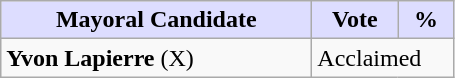<table class="wikitable">
<tr>
<th style="background:#ddf; width:200px;">Mayoral Candidate</th>
<th style="background:#ddf; width:50px;">Vote</th>
<th style="background:#ddf; width:30px;">%</th>
</tr>
<tr>
<td><strong>Yvon Lapierre</strong> (X)</td>
<td colspan="2">Acclaimed</td>
</tr>
</table>
